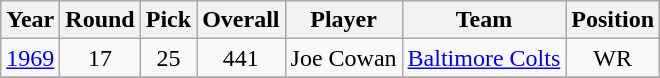<table class="wikitable sortable" style="text-align: center;">
<tr>
<th>Year</th>
<th>Round</th>
<th>Pick</th>
<th>Overall</th>
<th>Player</th>
<th>Team</th>
<th>Position</th>
</tr>
<tr>
<td><a href='#'>1969</a></td>
<td>17</td>
<td>25</td>
<td>441</td>
<td>Joe Cowan</td>
<td><a href='#'>Baltimore Colts</a></td>
<td>WR</td>
</tr>
<tr>
</tr>
</table>
